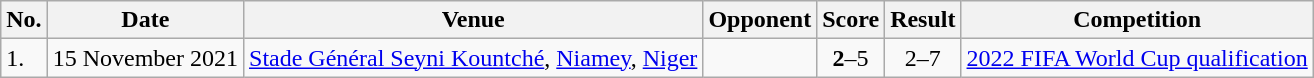<table class="wikitable">
<tr>
<th>No.</th>
<th>Date</th>
<th>Venue</th>
<th>Opponent</th>
<th>Score</th>
<th>Result</th>
<th>Competition</th>
</tr>
<tr>
<td>1.</td>
<td>15 November 2021</td>
<td><a href='#'>Stade Général Seyni Kountché</a>, <a href='#'>Niamey</a>, <a href='#'>Niger</a></td>
<td></td>
<td align=center><strong>2</strong>–5</td>
<td align=center>2–7</td>
<td><a href='#'>2022 FIFA World Cup qualification</a></td>
</tr>
</table>
